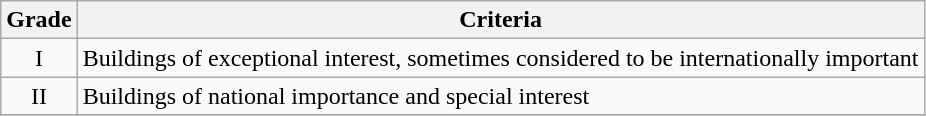<table class="wikitable" border="1">
<tr>
<th>Grade</th>
<th>Criteria</th>
</tr>
<tr>
<td align="center" >I</td>
<td>Buildings of exceptional interest, sometimes considered to be internationally important</td>
</tr>
<tr>
<td align="center" >II</td>
<td>Buildings of national importance and special interest</td>
</tr>
<tr>
</tr>
</table>
